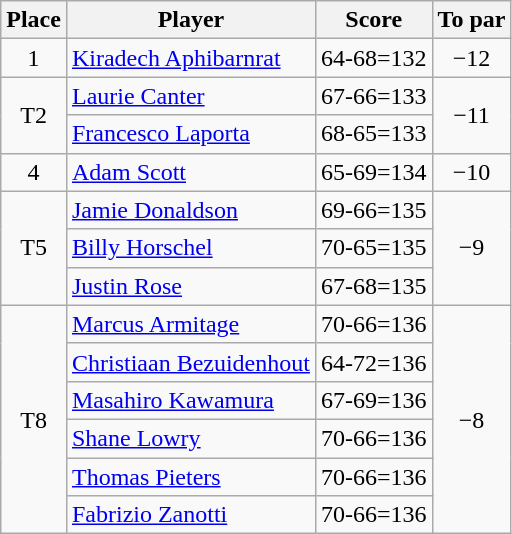<table class="wikitable">
<tr>
<th>Place</th>
<th>Player</th>
<th>Score</th>
<th>To par</th>
</tr>
<tr>
<td align=center>1</td>
<td> <a href='#'>Kiradech Aphibarnrat</a></td>
<td>64-68=132</td>
<td align=center>−12</td>
</tr>
<tr>
<td rowspan=2 align=center>T2</td>
<td> <a href='#'>Laurie Canter</a></td>
<td>67-66=133</td>
<td rowspan=2 align=center>−11</td>
</tr>
<tr>
<td> <a href='#'>Francesco Laporta</a></td>
<td>68-65=133</td>
</tr>
<tr>
<td align=center>4</td>
<td> <a href='#'>Adam Scott</a></td>
<td>65-69=134</td>
<td align=center>−10</td>
</tr>
<tr>
<td rowspan=3 align=center>T5</td>
<td> <a href='#'>Jamie Donaldson</a></td>
<td>69-66=135</td>
<td rowspan=3 align=center>−9</td>
</tr>
<tr>
<td> <a href='#'>Billy Horschel</a></td>
<td>70-65=135</td>
</tr>
<tr>
<td> <a href='#'>Justin Rose</a></td>
<td>67-68=135</td>
</tr>
<tr>
<td rowspan=6 align=center>T8</td>
<td> <a href='#'>Marcus Armitage</a></td>
<td>70-66=136</td>
<td rowspan=6 align=center>−8</td>
</tr>
<tr>
<td> <a href='#'>Christiaan Bezuidenhout</a></td>
<td>64-72=136</td>
</tr>
<tr>
<td> <a href='#'>Masahiro Kawamura</a></td>
<td>67-69=136</td>
</tr>
<tr>
<td> <a href='#'>Shane Lowry</a></td>
<td>70-66=136</td>
</tr>
<tr>
<td> <a href='#'>Thomas Pieters</a></td>
<td>70-66=136</td>
</tr>
<tr>
<td> <a href='#'>Fabrizio Zanotti</a></td>
<td>70-66=136</td>
</tr>
</table>
